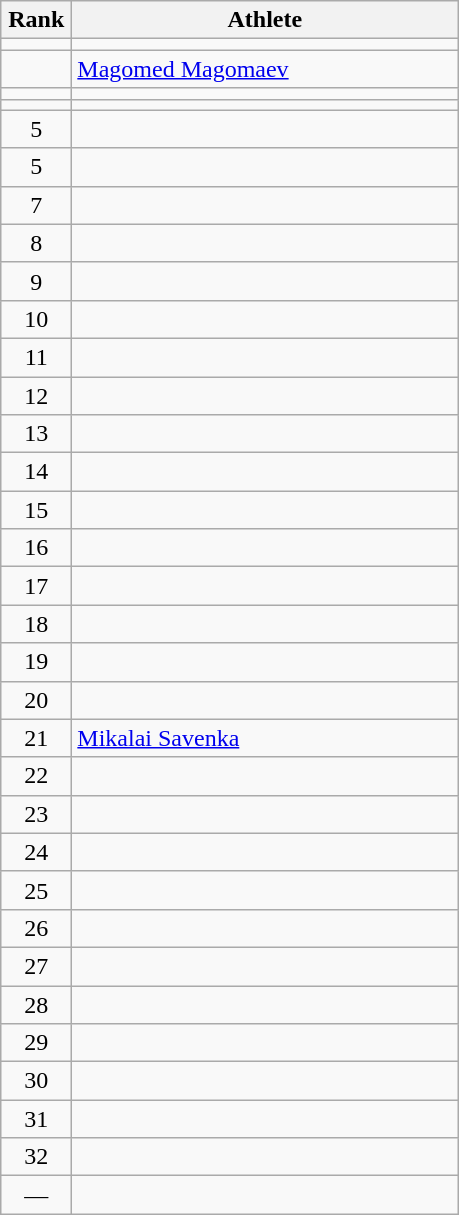<table class="wikitable" style="text-align: center;">
<tr>
<th width=40>Rank</th>
<th width=250>Athlete</th>
</tr>
<tr>
<td></td>
<td align="left"></td>
</tr>
<tr>
<td></td>
<td align="left"> <a href='#'>Magomed Magomaev</a> </td>
</tr>
<tr>
<td></td>
<td align="left"></td>
</tr>
<tr>
<td></td>
<td align="left"></td>
</tr>
<tr>
<td>5</td>
<td align="left"></td>
</tr>
<tr>
<td>5</td>
<td align="left"></td>
</tr>
<tr>
<td>7</td>
<td align="left"></td>
</tr>
<tr>
<td>8</td>
<td align="left"></td>
</tr>
<tr>
<td>9</td>
<td align="left"></td>
</tr>
<tr>
<td>10</td>
<td align="left"></td>
</tr>
<tr>
<td>11</td>
<td align="left"></td>
</tr>
<tr>
<td>12</td>
<td align="left"></td>
</tr>
<tr>
<td>13</td>
<td align="left"></td>
</tr>
<tr>
<td>14</td>
<td align="left"></td>
</tr>
<tr>
<td>15</td>
<td align="left"></td>
</tr>
<tr>
<td>16</td>
<td align="left"></td>
</tr>
<tr>
<td>17</td>
<td align="left"></td>
</tr>
<tr>
<td>18</td>
<td align="left"></td>
</tr>
<tr>
<td>19</td>
<td align="left"></td>
</tr>
<tr>
<td>20</td>
<td align="left"></td>
</tr>
<tr>
<td>21</td>
<td align="left"> <a href='#'>Mikalai Savenka</a> </td>
</tr>
<tr>
<td>22</td>
<td align="left"></td>
</tr>
<tr>
<td>23</td>
<td align="left"></td>
</tr>
<tr>
<td>24</td>
<td align="left"></td>
</tr>
<tr>
<td>25</td>
<td align="left"></td>
</tr>
<tr>
<td>26</td>
<td align="left"></td>
</tr>
<tr>
<td>27</td>
<td align="left"></td>
</tr>
<tr>
<td>28</td>
<td align="left"></td>
</tr>
<tr>
<td>29</td>
<td align="left"></td>
</tr>
<tr>
<td>30</td>
<td align="left"></td>
</tr>
<tr>
<td>31</td>
<td align="left"></td>
</tr>
<tr>
<td>32</td>
<td align="left"></td>
</tr>
<tr>
<td>—</td>
<td align="left"></td>
</tr>
</table>
